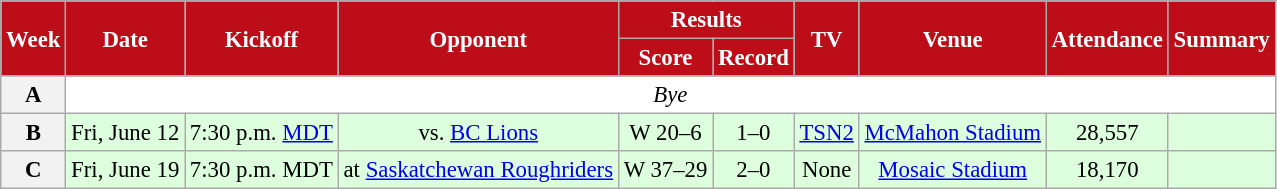<table class="wikitable" style="font-size: 95%;">
<tr>
<th style="background:#BD0D18;color:#FFFFFF;" rowspan=2>Week</th>
<th style="background:#BD0D18;color:#FFFFFF;" rowspan=2>Date</th>
<th style="background:#BD0D18;color:#FFFFFF;" rowspan=2>Kickoff</th>
<th style="background:#BD0D18;color:#FFFFFF;" rowspan=2>Opponent</th>
<th style="background:#BD0D18;color:#FFFFFF;" colspan=2>Results</th>
<th style="background:#BD0D18;color:#FFFFFF;" rowspan=2>TV</th>
<th style="background:#BD0D18;color:#FFFFFF;" rowspan=2>Venue</th>
<th style="background:#BD0D18;color:#FFFFFF;" rowspan=2>Attendance</th>
<th style="background:#BD0D18;color:#FFFFFF;" rowspan=2>Summary</th>
</tr>
<tr>
<th style="background:#BD0D18;color:#FFFFFF;">Score</th>
<th style="background:#BD0D18;color:#FFFFFF;">Record</th>
</tr>
<tr align="center" bgcolor="#ffffff">
<th align="center"><strong>A</strong></th>
<td colspan=9 align="center" valign="middle"><em>Bye</em></td>
</tr>
<tr align="center" bgcolor="#ddffdd">
<th align="center"><strong>B</strong></th>
<td align="center">Fri, June 12</td>
<td align="center">7:30 p.m. <a href='#'>MDT</a></td>
<td align="center">vs. <a href='#'>BC Lions</a></td>
<td align="center">W 20–6</td>
<td align="center">1–0</td>
<td align="center"><a href='#'>TSN2</a></td>
<td align="center"><a href='#'>McMahon Stadium</a></td>
<td align="center">28,557</td>
<td align="center"></td>
</tr>
<tr align="center" bgcolor="#ddffdd">
<th align="center"><strong>C</strong></th>
<td align="center">Fri, June 19</td>
<td align="center">7:30 p.m. MDT</td>
<td align="center">at <a href='#'>Saskatchewan Roughriders</a></td>
<td align="center">W 37–29</td>
<td align="center">2–0</td>
<td align="center">None</td>
<td align="center"><a href='#'>Mosaic Stadium</a></td>
<td align="center">18,170</td>
<td align="center"></td>
</tr>
</table>
